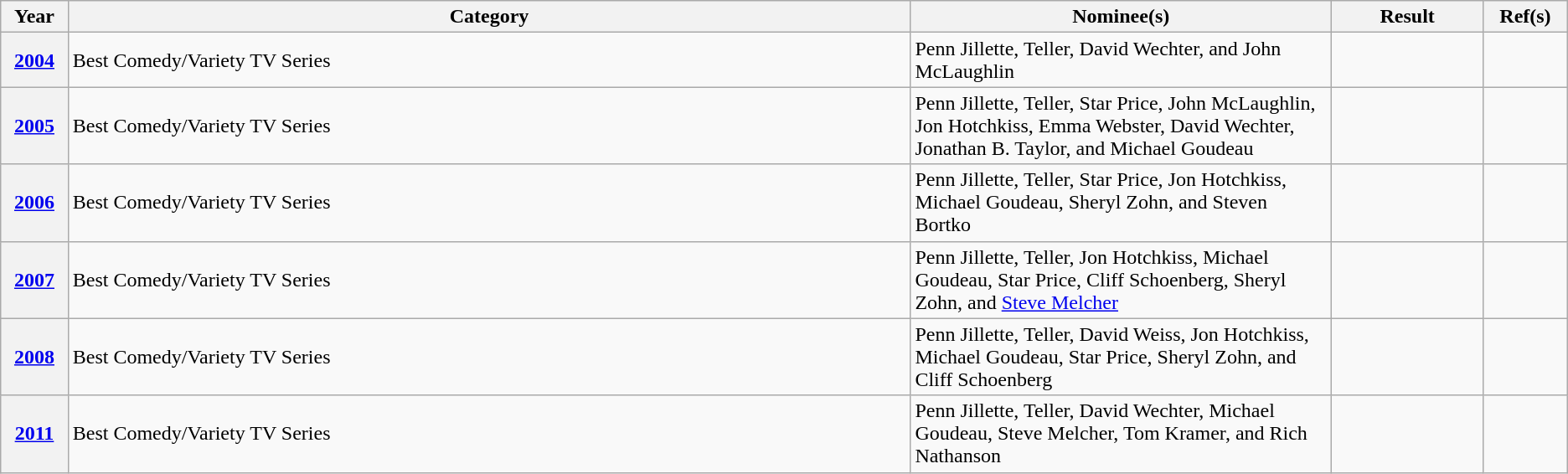<table class="wikitable plainrowheaders">
<tr>
<th scope="col" style="width:4%;">Year</th>
<th scope="col" style="width:50%;">Category</th>
<th scope="col" style="width:25%;">Nominee(s)</th>
<th scope="col" style="width:9%;">Result</th>
<th scope="col" style="width:5%;">Ref(s)</th>
</tr>
<tr>
<th scope="row"><a href='#'>2004</a></th>
<td>Best Comedy/Variety TV Series</td>
<td>Penn Jillette, Teller, David Wechter, and John McLaughlin</td>
<td></td>
<td style="text-align:center;"></td>
</tr>
<tr>
<th scope="row"><a href='#'>2005</a></th>
<td>Best Comedy/Variety TV Series</td>
<td>Penn Jillette, Teller, Star Price, John McLaughlin, Jon Hotchkiss, Emma Webster, David Wechter, Jonathan B. Taylor, and Michael Goudeau</td>
<td></td>
<td style="text-align:center;"></td>
</tr>
<tr>
<th scope="row"><a href='#'>2006</a></th>
<td>Best Comedy/Variety TV Series</td>
<td>Penn Jillette, Teller, Star Price, Jon Hotchkiss, Michael Goudeau, Sheryl Zohn, and Steven Bortko</td>
<td></td>
<td style="text-align:center;"></td>
</tr>
<tr>
<th scope="row"><a href='#'>2007</a></th>
<td>Best Comedy/Variety TV Series</td>
<td>Penn Jillette, Teller, Jon Hotchkiss, Michael Goudeau, Star Price, Cliff Schoenberg, Sheryl Zohn, and <a href='#'>Steve Melcher</a></td>
<td></td>
<td style="text-align:center;"></td>
</tr>
<tr>
<th scope="row"><a href='#'>2008</a></th>
<td>Best Comedy/Variety TV Series</td>
<td>Penn Jillette, Teller, David Weiss, Jon Hotchkiss, Michael Goudeau, Star Price, Sheryl Zohn, and Cliff Schoenberg</td>
<td></td>
<td style="text-align:center;"></td>
</tr>
<tr>
<th scope="row"><a href='#'>2011</a></th>
<td>Best Comedy/Variety TV Series</td>
<td>Penn Jillette, Teller, David Wechter, Michael Goudeau, Steve Melcher, Tom Kramer, and Rich Nathanson</td>
<td></td>
<td style="text-align:center;"></td>
</tr>
</table>
